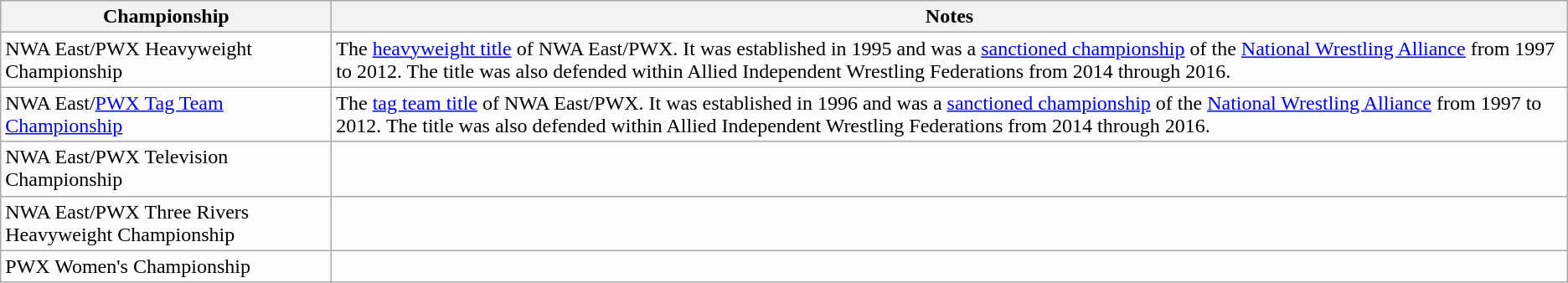<table class="wikitable" style="background:#fcfdff;">
<tr>
<th>Championship</th>
<th>Notes</th>
</tr>
<tr>
<td>NWA East/PWX Heavyweight Championship</td>
<td>The <a href='#'>heavyweight title</a> of NWA East/PWX. It was established in 1995 and was a <a href='#'>sanctioned championship</a> of the <a href='#'>National Wrestling Alliance</a> from 1997 to 2012. The title was also defended within Allied Independent Wrestling Federations from 2014 through 2016.</td>
</tr>
<tr>
<td>NWA East/<a href='#'>PWX Tag Team Championship</a></td>
<td>The <a href='#'>tag team title</a> of NWA East/PWX. It was established in 1996 and was a <a href='#'>sanctioned championship</a> of the <a href='#'>National Wrestling Alliance</a> from 1997 to 2012. The title was also defended within Allied Independent Wrestling Federations from 2014 through 2016.</td>
</tr>
<tr>
<td>NWA East/PWX Television Championship</td>
<td></td>
</tr>
<tr>
<td>NWA East/PWX Three Rivers Heavyweight Championship</td>
<td></td>
</tr>
<tr>
<td>PWX Women's Championship</td>
<td></td>
</tr>
</table>
